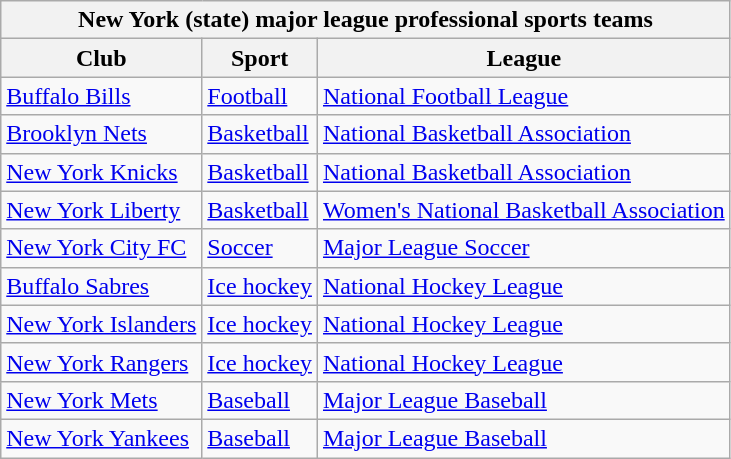<table class="wikitable sortable">
<tr>
<th colspan=3>New York (state) major league professional sports teams</th>
</tr>
<tr>
<th>Club</th>
<th>Sport</th>
<th>League</th>
</tr>
<tr>
<td><a href='#'>Buffalo Bills</a></td>
<td><a href='#'>Football</a></td>
<td><a href='#'>National Football League</a></td>
</tr>
<tr>
<td><a href='#'>Brooklyn Nets</a></td>
<td><a href='#'>Basketball</a></td>
<td><a href='#'>National Basketball Association</a></td>
</tr>
<tr>
<td><a href='#'>New York Knicks</a></td>
<td><a href='#'>Basketball</a></td>
<td><a href='#'>National Basketball Association</a></td>
</tr>
<tr>
<td><a href='#'>New York Liberty</a></td>
<td><a href='#'>Basketball</a></td>
<td><a href='#'>Women's National Basketball Association</a></td>
</tr>
<tr>
<td><a href='#'>New York City FC</a></td>
<td><a href='#'>Soccer</a></td>
<td><a href='#'>Major League Soccer</a></td>
</tr>
<tr>
<td><a href='#'>Buffalo Sabres</a></td>
<td><a href='#'>Ice hockey</a></td>
<td><a href='#'>National Hockey League</a></td>
</tr>
<tr>
<td><a href='#'>New York Islanders</a></td>
<td><a href='#'>Ice hockey</a></td>
<td><a href='#'>National Hockey League</a></td>
</tr>
<tr>
<td><a href='#'>New York Rangers</a></td>
<td><a href='#'>Ice hockey</a></td>
<td><a href='#'>National Hockey League</a></td>
</tr>
<tr>
<td><a href='#'>New York Mets</a></td>
<td><a href='#'>Baseball</a></td>
<td><a href='#'>Major League Baseball</a></td>
</tr>
<tr>
<td><a href='#'>New York Yankees</a></td>
<td><a href='#'>Baseball</a></td>
<td><a href='#'>Major League Baseball</a></td>
</tr>
</table>
